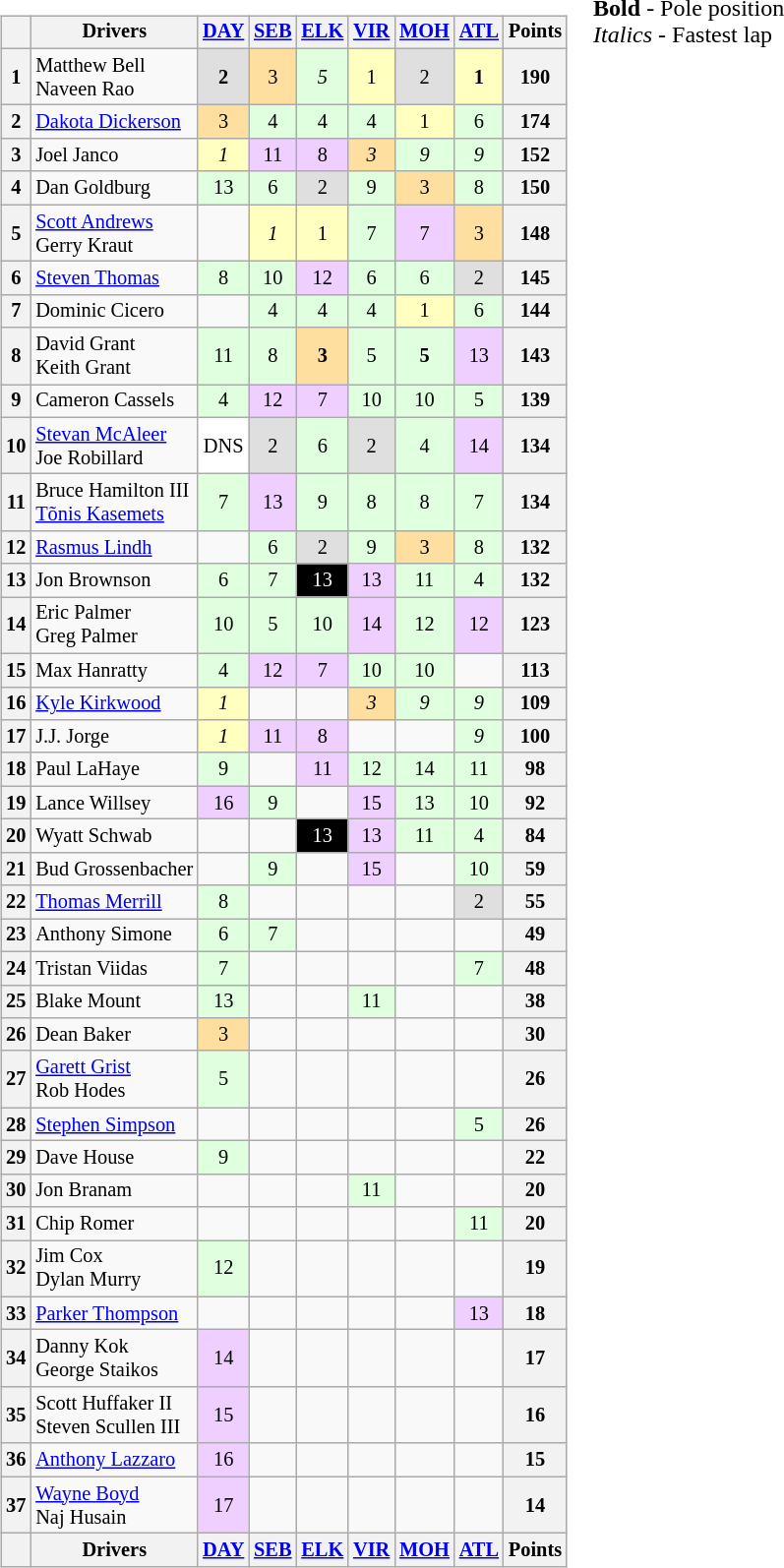<table>
<tr>
<td><br><table class="wikitable" style="font-size:85%; text-align:center;">
<tr>
<th></th>
<th>Drivers</th>
<th><a href='#'>DAY</a></th>
<th><a href='#'>SEB</a></th>
<th><a href='#'>ELK</a></th>
<th><a href='#'>VIR</a></th>
<th><a href='#'>MOH</a></th>
<th><a href='#'>ATL</a></th>
<th>Points</th>
</tr>
<tr>
<th>1</th>
<td align=left> Matthew Bell<br> Naveen Rao</td>
<td style="background:#DFDFDF;"><strong>2</strong></td>
<td style="background:#ffdf9f;">3</td>
<td style="background:#dfffdf;"><em>5</em></td>
<td style="background:#ffffbf;">1</td>
<td style="background:#dfdfdf;">2</td>
<td style="background:#ffffbf;"><strong>1</strong></td>
<th>190</th>
</tr>
<tr>
<th>2</th>
<td align=left> <a href='#'>Dakota Dickerson</a></td>
<td style="background:#FFDF9F;">3</td>
<td style="background:#dfffdf;">4</td>
<td style="background:#dfffdf;">4</td>
<td style="background:#dfffdf;">4</td>
<td style="background:#ffffbf;">1</td>
<td style="background:#dfffdf;">6</td>
<th>174</th>
</tr>
<tr>
<th>3</th>
<td align=left> Joel Janco</td>
<td style="background:#FFFFBF;"><em>1</em></td>
<td style="background:#efcfff;">11</td>
<td style="background:#efcfff;">8</td>
<td style="background:#ffdf9f;"><em>3</em></td>
<td style="background:#dfffdf;"><em>9</em></td>
<td style="background:#dfffdf;"><em>9</em></td>
<th>152</th>
</tr>
<tr>
<th>4</th>
<td align=left> Dan Goldburg</td>
<td style="background:#DFFFDF;">13</td>
<td style="background:#dfffdf;">6</td>
<td style="background:#dfdfdf;">2</td>
<td style="background:#dfffdf;">9</td>
<td style="background:#ffdf9f;">3</td>
<td style="background:#dfffdf;">8</td>
<th>150</th>
</tr>
<tr>
<th>5</th>
<td align=left> <a href='#'>Scott Andrews</a><br> Gerry Kraut</td>
<td></td>
<td style="background:#ffffbf;"><em>1</em></td>
<td style="background:#ffffbf;">1</td>
<td style="background:#dfffdf;">7</td>
<td style="background:#efcfff;">7</td>
<td style="background:#ffdf9f;">3</td>
<th>148</th>
</tr>
<tr>
<th>6</th>
<td align=left> <a href='#'>Steven Thomas</a></td>
<td style="background:#DFFFDF;">8</td>
<td style="background:#dfffdf;">10</td>
<td style="background:#efcfff;">12</td>
<td style="background:#dfffdf;">6</td>
<td style="background:#dfffdf;">6</td>
<td style="background:#dfdfdf;">2</td>
<th>145</th>
</tr>
<tr>
<th>7</th>
<td align=left> Dominic Cicero</td>
<td></td>
<td style="background:#dfffdf;">4</td>
<td style="background:#dfffdf;">4</td>
<td style="background:#dfffdf;">4</td>
<td style="background:#ffffbf;">1</td>
<td style="background:#dfffdf;">6</td>
<th>144</th>
</tr>
<tr>
<th>8</th>
<td align=left> David Grant<br> Keith Grant</td>
<td style="background:#DFFFDF;">11</td>
<td style="background:#dfffdf;">8</td>
<td style="background:#ffdf9f;"><strong>3</strong></td>
<td style="background:#dfffdf;">5</td>
<td style="background:#dfffdf;"><strong>5</strong></td>
<td style="background:#efcfff;">13</td>
<th>143</th>
</tr>
<tr>
<th>9</th>
<td align=left> Cameron Cassels</td>
<td style="background:#DFFFDF;">4</td>
<td style="background:#efcfff;">12</td>
<td style="background:#efcfff;">7</td>
<td style="background:#dfffdf;">10</td>
<td style="background:#dfffdf;">10</td>
<td style="background:#dfffdf;">5</td>
<th>139</th>
</tr>
<tr>
<th>10</th>
<td align=left> <a href='#'>Stevan McAleer</a><br> Joe Robillard</td>
<td style="background:#FFFFFF;">DNS</td>
<td style="background:#dfdfdf;">2</td>
<td style="background:#dfffdf;">6</td>
<td style="background:#dfdfdf;">2</td>
<td style="background:#dfffdf;">4</td>
<td style="background:#efcfff;">14</td>
<th>134</th>
</tr>
<tr>
<th>11</th>
<td align=left> Bruce Hamilton III<br> <a href='#'>Tõnis Kasemets</a></td>
<td style="background:#DFFFDF;">7</td>
<td style="background:#efcfff;">13</td>
<td style="background:#dfffdf;">9</td>
<td style="background:#dfffdf;">8</td>
<td style="background:#dfffdf;">8</td>
<td style="background:#dfffdf;">7</td>
<th>134</th>
</tr>
<tr>
<th>12</th>
<td align=left> <a href='#'>Rasmus Lindh</a></td>
<td></td>
<td style="background:#dfffdf;">6</td>
<td style="background:#dfdfdf;">2</td>
<td style="background:#dfffdf;">9</td>
<td style="background:#ffdf9f;">3</td>
<td style="background:#dfffdf;">8</td>
<th>132</th>
</tr>
<tr>
<th>13</th>
<td align=left> Jon Brownson</td>
<td style="background:#DFFFDF;">6</td>
<td style="background:#dfffdf;">7</td>
<td style="background:#000000; color:#ffffff;">13</td>
<td style="background:#efcfff;">13</td>
<td style="background:#dfffdf;">11</td>
<td style="background:#dfffdf;">4</td>
<th>132</th>
</tr>
<tr>
<th>14</th>
<td align=left> Eric Palmer<br> Greg Palmer</td>
<td style="background:#DFFFDF;">10</td>
<td style="background:#dfffdf;">5</td>
<td style="background:#dfffdf;">10</td>
<td style="background:#efcfff;">14</td>
<td style="background:#dfffdf;">12</td>
<td style="background:#efcfff;">12</td>
<th>123</th>
</tr>
<tr>
<th>15</th>
<td align=left> Max Hanratty</td>
<td style="background:#DFFFDF;">4</td>
<td style="background:#efcfff;">12</td>
<td style="background:#efcfff;">7</td>
<td style="background:#dfffdf;">10</td>
<td style="background:#dfffdf;">10</td>
<td></td>
<th>113</th>
</tr>
<tr>
<th>16</th>
<td align=left> <a href='#'>Kyle Kirkwood</a></td>
<td style="background:#FFFFBF;"><em>1</em></td>
<td></td>
<td></td>
<td style="background:#ffdf9f;"><em>3</em></td>
<td style="background:#dfffdf;"><em>9</em></td>
<td style="background:#dfffdf;"><em>9</em></td>
<th>109</th>
</tr>
<tr>
<th>17</th>
<td align=left> J.J. Jorge</td>
<td style="background:#FFFFBF;"><em>1</em></td>
<td style="background:#efcfff;">11</td>
<td style="background:#efcfff;">8</td>
<td></td>
<td></td>
<td style="background:#dfffdf;"><em>9</em></td>
<th>100</th>
</tr>
<tr>
<th>18</th>
<td align=left> Paul LaHaye</td>
<td style="background:#DFFFDF;">9</td>
<td></td>
<td style="background:#efcfff;">11</td>
<td style="background:#dfffdf;">12</td>
<td style="background:#dfffdf;">14</td>
<td style="background:#dfffdf;">11</td>
<th>98</th>
</tr>
<tr>
<th>19</th>
<td align=left> Lance Willsey</td>
<td style="background:#EFCFFF;">16</td>
<td style="background:#dfffdf;">9</td>
<td></td>
<td style="background:#efcfff;">15</td>
<td style="background:#dfffdf;">13</td>
<td style="background:#dfffdf;">10</td>
<th>92</th>
</tr>
<tr>
<th>20</th>
<td align=left> Wyatt Schwab</td>
<td></td>
<td></td>
<td style="background:#000000; color:#ffffff;">13</td>
<td style="background:#efcfff;">13</td>
<td style="background:#dfffdf;">11</td>
<td style="background:#dfffdf;">4</td>
<th>84</th>
</tr>
<tr>
<th>21</th>
<td align=left> Bud Grossenbacher</td>
<td></td>
<td style="background:#dfffdf;">9</td>
<td></td>
<td style="background:#efcfff;">15</td>
<td></td>
<td style="background:#dfffdf;">10</td>
<th>59</th>
</tr>
<tr>
<th>22</th>
<td align=left> <a href='#'>Thomas Merrill</a></td>
<td style="background:#DFFFDF;">8</td>
<td></td>
<td></td>
<td></td>
<td></td>
<td style="background:#dfdfdf;">2</td>
<th>55</th>
</tr>
<tr>
<th>23</th>
<td align=left> Anthony Simone</td>
<td style="background:#DFFFDF;">6</td>
<td style="background:#dfffdf;">7</td>
<td></td>
<td></td>
<td></td>
<td></td>
<th>49</th>
</tr>
<tr>
<th>24</th>
<td align=left> Tristan Viidas</td>
<td style="background:#DFFFDF;">7</td>
<td></td>
<td></td>
<td></td>
<td></td>
<td style="background:#DFFFDF;">7</td>
<th>48</th>
</tr>
<tr>
<th>25</th>
<td align=left> Blake Mount</td>
<td style="background:#DFFFDF;">13</td>
<td></td>
<td></td>
<td style="background:#dfffdf;">11</td>
<td></td>
<td></td>
<th>38</th>
</tr>
<tr>
<th>26</th>
<td align=left> Dean Baker</td>
<td style="background:#FFDF9F;">3</td>
<td></td>
<td></td>
<td></td>
<td></td>
<td></td>
<th>30</th>
</tr>
<tr>
<th>27</th>
<td align=left> <a href='#'>Garett Grist</a><br> Rob Hodes</td>
<td style="background:#DFFFDF;">5</td>
<td></td>
<td></td>
<td></td>
<td></td>
<td></td>
<th>26</th>
</tr>
<tr>
<th>28</th>
<td align=left> <a href='#'>Stephen Simpson</a></td>
<td></td>
<td></td>
<td></td>
<td></td>
<td></td>
<td style="background:#dfffdf;">5</td>
<th>26</th>
</tr>
<tr>
<th>29</th>
<td align=left> Dave House</td>
<td style="background:#DFFFDF;">9</td>
<td></td>
<td></td>
<td></td>
<td></td>
<td></td>
<th>22</th>
</tr>
<tr>
<th>30</th>
<td align=left> Jon Branam</td>
<td></td>
<td></td>
<td></td>
<td style="background:#dfffdf;">11</td>
<td></td>
<td></td>
<th>20</th>
</tr>
<tr>
<th>31</th>
<td align=left> Chip Romer</td>
<td></td>
<td></td>
<td></td>
<td></td>
<td></td>
<td style="background:#dfffdf;">11</td>
<th>20</th>
</tr>
<tr>
<th>32</th>
<td align=left> Jim Cox<br> Dylan Murry</td>
<td style="background:#DFFFDF;">12</td>
<td></td>
<td></td>
<td></td>
<td></td>
<td></td>
<th>19</th>
</tr>
<tr>
<th>33</th>
<td align=left> <a href='#'>Parker Thompson</a></td>
<td></td>
<td></td>
<td></td>
<td></td>
<td></td>
<td style="background:#efcfff;">13</td>
<th>18</th>
</tr>
<tr>
<th>34</th>
<td align=left> Danny Kok<br> George Staikos</td>
<td style="background:#EFCFFF;">14</td>
<td></td>
<td></td>
<td></td>
<td></td>
<td></td>
<th>17</th>
</tr>
<tr>
<th>35</th>
<td align=left> Scott Huffaker II<br> Steven Scullen III</td>
<td style="background:#EFCFFF;">15</td>
<td></td>
<td></td>
<td></td>
<td></td>
<td></td>
<th>16</th>
</tr>
<tr>
<th>36</th>
<td align=left> <a href='#'>Anthony Lazzaro</a></td>
<td style="background:#EFCFFF;">16</td>
<td></td>
<td></td>
<td></td>
<td></td>
<td></td>
<th>15</th>
</tr>
<tr>
<th>37</th>
<td align=left> <a href='#'>Wayne Boyd</a><br> Naj Husain</td>
<td style="background:#EFCFFF;">17</td>
<td></td>
<td></td>
<td></td>
<td></td>
<td></td>
<th>14</th>
</tr>
<tr>
<th></th>
<th>Drivers</th>
<th><a href='#'>DAY</a></th>
<th><a href='#'>SEB</a></th>
<th><a href='#'>ELK</a></th>
<th><a href='#'>VIR</a></th>
<th><a href='#'>MOH</a></th>
<th><a href='#'>ATL</a></th>
<th>Points</th>
</tr>
</table>
</td>
<td valign="top"><br>
<span><strong>Bold</strong> - Pole position<br>
<em>Italics</em> - Fastest lap</span></td>
</tr>
</table>
